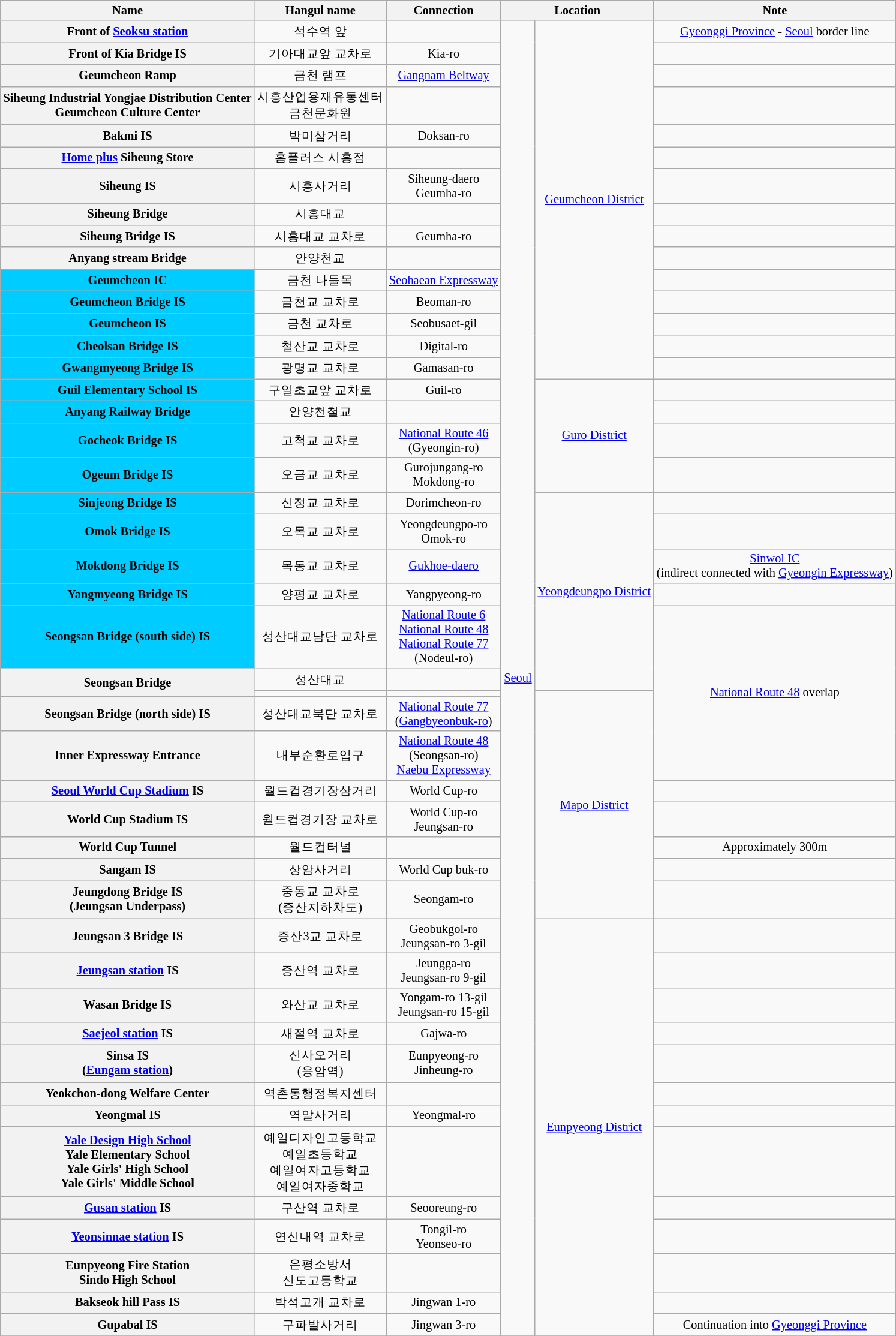<table class="wikitable" style="font-size: 85%; text-align: center;">
<tr>
<th>Name </th>
<th>Hangul name</th>
<th>Connection</th>
<th colspan="2">Location</th>
<th>Note</th>
</tr>
<tr>
<th>Front of <a href='#'>Seoksu station</a></th>
<td>석수역 앞</td>
<td></td>
<td rowspan=46><a href='#'>Seoul</a></td>
<td rowspan=15><a href='#'>Geumcheon District</a></td>
<td><a href='#'>Gyeonggi Province</a> - <a href='#'>Seoul</a> border line</td>
</tr>
<tr>
<th>Front of Kia Bridge IS</th>
<td>기아대교앞 교차로</td>
<td>Kia-ro</td>
<td></td>
</tr>
<tr>
<th>Geumcheon Ramp</th>
<td>금천 램프</td>
<td><a href='#'>Gangnam Beltway</a></td>
<td></td>
</tr>
<tr>
<th>Siheung Industrial Yongjae Distribution Center<br>Geumcheon Culture Center</th>
<td>시흥산업용재유통센터<br>금천문화원</td>
<td></td>
<td></td>
</tr>
<tr>
<th>Bakmi IS</th>
<td>박미삼거리</td>
<td>Doksan-ro</td>
<td></td>
</tr>
<tr>
<th><a href='#'>Home plus</a> Siheung Store</th>
<td>홈플러스 시흥점</td>
<td></td>
<td></td>
</tr>
<tr>
<th>Siheung IS</th>
<td>시흥사거리</td>
<td>Siheung-daero<br>Geumha-ro</td>
<td></td>
</tr>
<tr>
<th>Siheung Bridge</th>
<td>시흥대교</td>
<td></td>
<td></td>
</tr>
<tr>
<th>Siheung Bridge IS</th>
<td>시흥대교 교차로</td>
<td>Geumha-ro</td>
<td></td>
</tr>
<tr>
<th>Anyang stream Bridge</th>
<td>안양천교</td>
<td></td>
<td></td>
</tr>
<tr>
<th style="background-color: #00CCFF;">Geumcheon IC</th>
<td>금천 나들목</td>
<td><a href='#'>Seohaean Expressway</a></td>
<td></td>
</tr>
<tr>
<th style="background-color: #00CCFF;">Geumcheon Bridge IS</th>
<td>금천교 교차로</td>
<td>Beoman-ro</td>
<td></td>
</tr>
<tr>
<th style="background-color: #00CCFF;">Geumcheon IS</th>
<td>금천 교차로</td>
<td>Seobusaet-gil</td>
<td></td>
</tr>
<tr>
<th style="background-color: #00CCFF;">Cheolsan Bridge IS</th>
<td>철산교 교차로</td>
<td>Digital-ro</td>
<td></td>
</tr>
<tr>
<th style="background-color: #00CCFF;">Gwangmyeong Bridge IS</th>
<td>광명교 교차로</td>
<td>Gamasan-ro</td>
<td></td>
</tr>
<tr>
<th style="background-color: #00CCFF;">Guil Elementary School IS</th>
<td>구일초교앞 교차로</td>
<td>Guil-ro</td>
<td rowspan=4><a href='#'>Guro District</a></td>
<td></td>
</tr>
<tr>
<th style="background-color: #00CCFF;">Anyang Railway Bridge</th>
<td>안양천철교</td>
<td></td>
<td></td>
</tr>
<tr>
<th style="background-color: #00CCFF;">Gocheok Bridge IS</th>
<td>고척교 교차로</td>
<td> <a href='#'>National Route 46</a><br>(Gyeongin-ro)</td>
<td></td>
</tr>
<tr>
<th style="background-color: #00CCFF;">Ogeum Bridge IS</th>
<td>오금교 교차로</td>
<td>Gurojungang-ro<br>Mokdong-ro</td>
<td></td>
</tr>
<tr>
<th style="background-color: #00CCFF;">Sinjeong Bridge IS</th>
<td>신정교 교차로</td>
<td>Dorimcheon-ro</td>
<td rowspan=6><a href='#'>Yeongdeungpo District</a></td>
<td></td>
</tr>
<tr>
<th style="background-color: #00CCFF;">Omok Bridge IS</th>
<td>오목교 교차로</td>
<td>Yeongdeungpo-ro<br>Omok-ro</td>
<td></td>
</tr>
<tr>
<th style="background-color: #00CCFF;">Mokdong Bridge IS</th>
<td>목동교 교차로</td>
<td><a href='#'>Gukhoe-daero</a></td>
<td><a href='#'>Sinwol IC</a><br>(indirect connected with <a href='#'>Gyeongin Expressway</a>)</td>
</tr>
<tr>
<th style="background-color: #00CCFF;">Yangmyeong Bridge IS</th>
<td>양평교 교차로</td>
<td>Yangpyeong-ro</td>
<td></td>
</tr>
<tr>
<th style="background-color: #00CCFF;">Seongsan Bridge (south side) IS</th>
<td>성산대교남단 교차로</td>
<td> <a href='#'>National Route 6</a><br> <a href='#'>National Route 48</a><br> <a href='#'>National Route 77</a><br>(Nodeul-ro)</td>
<td rowspan=5><a href='#'>National Route 48</a> overlap</td>
</tr>
<tr>
<th rowspan=2>Seongsan Bridge</th>
<td>성산대교</td>
<td></td>
</tr>
<tr>
<td></td>
<td></td>
<td rowspan=8><a href='#'>Mapo District</a></td>
</tr>
<tr>
<th>Seongsan Bridge (north side) IS</th>
<td>성산대교북단 교차로</td>
<td> <a href='#'>National Route 77</a><br>(<a href='#'>Gangbyeonbuk-ro</a>)</td>
</tr>
<tr>
<th>Inner Expressway Entrance</th>
<td>내부순환로입구</td>
<td> <a href='#'>National Route 48</a><br>(Seongsan-ro)<br><a href='#'>Naebu Expressway</a></td>
</tr>
<tr>
<th><a href='#'>Seoul World Cup Stadium</a> IS</th>
<td>월드컵경기장삼거리</td>
<td>World Cup-ro</td>
<td></td>
</tr>
<tr>
<th>World Cup Stadium IS</th>
<td>월드컵경기장 교차로</td>
<td>World Cup-ro<br>Jeungsan-ro</td>
<td></td>
</tr>
<tr>
<th>World Cup Tunnel</th>
<td>월드컵터널</td>
<td></td>
<td>Approximately 300m</td>
</tr>
<tr>
<th>Sangam IS</th>
<td>상암사거리</td>
<td>World Cup buk-ro</td>
<td></td>
</tr>
<tr>
<th>Jeungdong Bridge IS<br>(Jeungsan Underpass)</th>
<td>중동교 교차로<br>(증산지하차도)</td>
<td>Seongam-ro</td>
<td></td>
</tr>
<tr>
<th>Jeungsan 3 Bridge IS</th>
<td>증산3교 교차로</td>
<td>Geobukgol-ro<br>Jeungsan-ro 3-gil</td>
<td rowspan=13><a href='#'>Eunpyeong District</a></td>
<td></td>
</tr>
<tr>
<th><a href='#'>Jeungsan station</a> IS</th>
<td>증산역 교차로</td>
<td>Jeungga-ro<br>Jeungsan-ro 9-gil</td>
<td></td>
</tr>
<tr>
<th>Wasan Bridge IS</th>
<td>와산교 교차로</td>
<td>Yongam-ro 13-gil<br>Jeungsan-ro 15-gil</td>
<td></td>
</tr>
<tr>
<th><a href='#'>Saejeol station</a> IS</th>
<td>새절역 교차로</td>
<td>Gajwa-ro</td>
<td></td>
</tr>
<tr>
<th>Sinsa IS<br>(<a href='#'>Eungam station</a>)</th>
<td>신사오거리<br>(응암역)</td>
<td>Eunpyeong-ro<br>Jinheung-ro</td>
<td></td>
</tr>
<tr>
<th>Yeokchon-dong Welfare Center</th>
<td>역촌동행정복지센터</td>
<td></td>
<td></td>
</tr>
<tr>
<th>Yeongmal IS</th>
<td>역말사거리</td>
<td>Yeongmal-ro</td>
<td></td>
</tr>
<tr>
<th><a href='#'>Yale Design High School</a><br>Yale Elementary School<br>Yale Girls' High School<br>Yale Girls' Middle School</th>
<td>예일디자인고등학교<br>예일초등학교<br>예일여자고등학교<br>예일여자중학교</td>
<td></td>
<td></td>
</tr>
<tr>
<th><a href='#'>Gusan station</a> IS</th>
<td>구산역 교차로</td>
<td>Seooreung-ro</td>
<td></td>
</tr>
<tr>
<th><a href='#'>Yeonsinnae station</a> IS</th>
<td>연신내역 교차로</td>
<td>Tongil-ro<br>Yeonseo-ro</td>
<td></td>
</tr>
<tr>
<th>Eunpyeong Fire Station<br>Sindo High School</th>
<td>은평소방서<br>신도고등학교</td>
<td></td>
<td></td>
</tr>
<tr>
<th>Bakseok hill Pass IS</th>
<td>박석고개 교차로</td>
<td>Jingwan 1-ro</td>
<td></td>
</tr>
<tr>
<th>Gupabal IS</th>
<td>구파발사거리</td>
<td>Jingwan 3-ro</td>
<td>Continuation into <a href='#'>Gyeonggi Province</a></td>
</tr>
<tr>
</tr>
</table>
